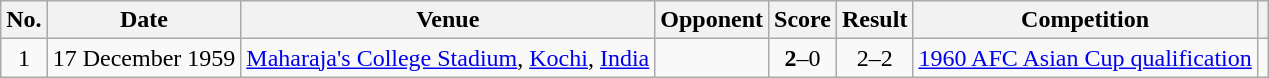<table class="wikitable plainrowheaders sortable">
<tr>
<th scope="col">No.</th>
<th scope="col">Date</th>
<th scope="col">Venue</th>
<th scope="col">Opponent</th>
<th scope="col">Score</th>
<th scope="col">Result</th>
<th scope="col">Competition</th>
<th scope="col" class="unsortable"></th>
</tr>
<tr>
<td align="center">1</td>
<td>17 December 1959</td>
<td><a href='#'>Maharaja's College Stadium</a>, <a href='#'>Kochi</a>, <a href='#'>India</a></td>
<td></td>
<td align="center"><strong>2</strong>–0</td>
<td align="center">2–2</td>
<td><a href='#'>1960 AFC Asian Cup qualification</a></td>
<td></td>
</tr>
</table>
